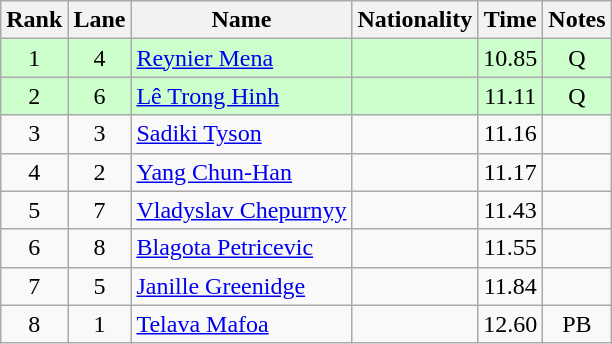<table class="wikitable sortable" style="text-align:center">
<tr>
<th>Rank</th>
<th>Lane</th>
<th>Name</th>
<th>Nationality</th>
<th>Time</th>
<th>Notes</th>
</tr>
<tr bgcolor=ccffcc>
<td>1</td>
<td>4</td>
<td align=left><a href='#'>Reynier Mena</a></td>
<td align=left></td>
<td>10.85</td>
<td>Q</td>
</tr>
<tr bgcolor=ccffcc>
<td>2</td>
<td>6</td>
<td align=left><a href='#'>Lê Trong Hinh</a></td>
<td align=left></td>
<td>11.11</td>
<td>Q</td>
</tr>
<tr>
<td>3</td>
<td>3</td>
<td align=left><a href='#'>Sadiki Tyson</a></td>
<td align=left></td>
<td>11.16</td>
<td></td>
</tr>
<tr>
<td>4</td>
<td>2</td>
<td align=left><a href='#'>Yang Chun-Han</a></td>
<td align=left></td>
<td>11.17</td>
<td></td>
</tr>
<tr>
<td>5</td>
<td>7</td>
<td align=left><a href='#'>Vladyslav Chepurnyy</a></td>
<td align=left></td>
<td>11.43</td>
<td></td>
</tr>
<tr>
<td>6</td>
<td>8</td>
<td align=left><a href='#'>Blagota Petricevic</a></td>
<td align=left></td>
<td>11.55</td>
<td></td>
</tr>
<tr>
<td>7</td>
<td>5</td>
<td align=left><a href='#'>Janille Greenidge</a></td>
<td align=left></td>
<td>11.84</td>
<td></td>
</tr>
<tr>
<td>8</td>
<td>1</td>
<td align=left><a href='#'>Telava Mafoa</a></td>
<td align=left></td>
<td>12.60</td>
<td>PB</td>
</tr>
</table>
